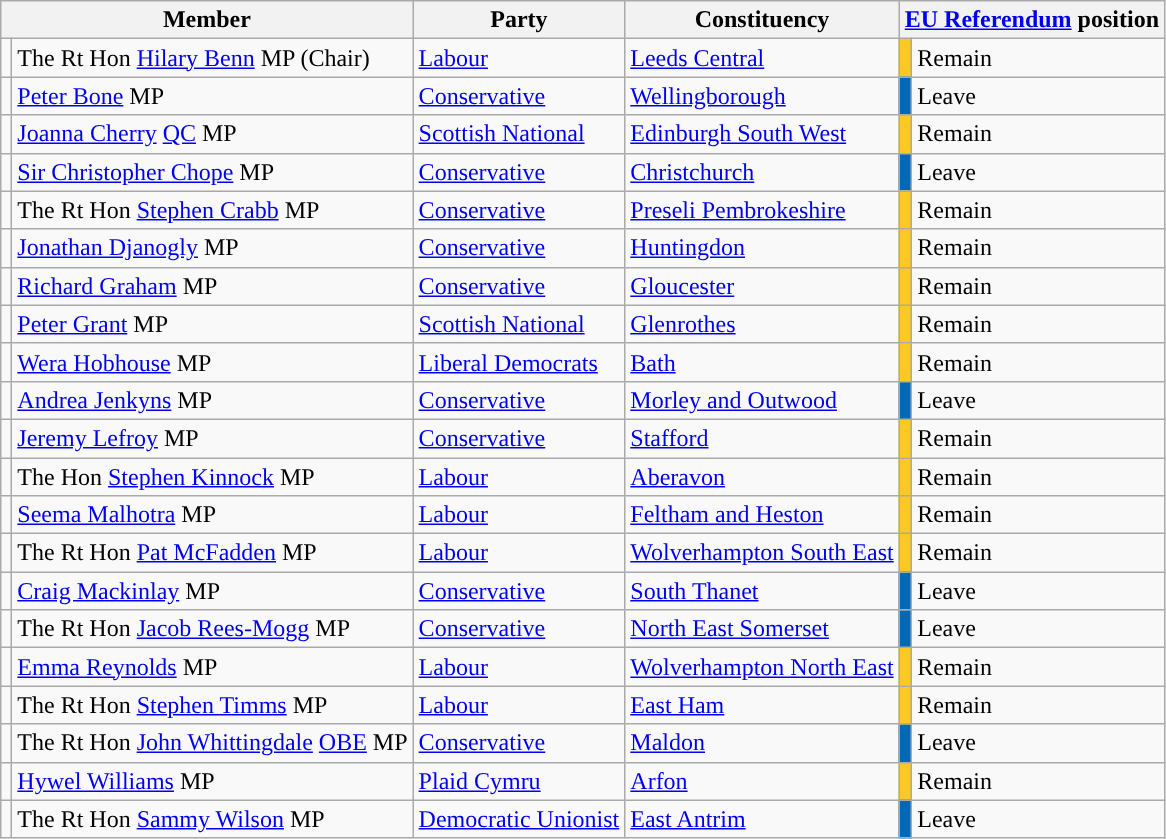<table class="wikitable">
<tr>
<th colspan="2" valign="top">Member</th>
<th valign="top">Party</th>
<th valign="top">Constituency</th>
<th colspan="2"><a href='#'>EU Referendum</a> position</th>
</tr>
<tr>
<td style="color:inherit;background:"></td>
<td>The Rt Hon <a href='#'>Hilary Benn</a> MP (Chair)</td>
<td><a href='#'>Labour</a></td>
<td><a href='#'>Leeds Central</a></td>
<td bgcolor="#FCC822" style="width: 1px"></td>
<td>Remain</td>
</tr>
<tr>
<td style="color:inherit;background:"></td>
<td><a href='#'>Peter Bone</a> MP</td>
<td><a href='#'>Conservative</a></td>
<td><a href='#'>Wellingborough</a></td>
<td bgcolor="#0069B5" style="width: 1px"></td>
<td>Leave</td>
</tr>
<tr>
<td style="color:inherit;background:"></td>
<td><a href='#'>Joanna Cherry</a> <a href='#'>QC</a> MP</td>
<td><a href='#'>Scottish National</a></td>
<td><a href='#'>Edinburgh South West</a></td>
<td bgcolor="#FCC822" style="width: 1px"></td>
<td>Remain</td>
</tr>
<tr>
<td style="color:inherit;background:"></td>
<td><a href='#'>Sir Christopher Chope</a> MP</td>
<td><a href='#'>Conservative</a></td>
<td><a href='#'>Christchurch</a></td>
<td bgcolor="#0069B5" style="width: 1px"></td>
<td>Leave</td>
</tr>
<tr>
<td style="color:inherit;background:"></td>
<td>The Rt Hon <a href='#'>Stephen Crabb</a> MP</td>
<td><a href='#'>Conservative</a></td>
<td><a href='#'>Preseli Pembrokeshire</a></td>
<td bgcolor="#FCC822" style="width: 1px"></td>
<td>Remain</td>
</tr>
<tr>
<td style="color:inherit;background:"></td>
<td><a href='#'>Jonathan Djanogly</a> MP</td>
<td><a href='#'>Conservative</a></td>
<td><a href='#'>Huntingdon</a></td>
<td bgcolor="#FCC822" style="width: 1px"></td>
<td>Remain</td>
</tr>
<tr>
<td style="color:inherit;background:"></td>
<td><a href='#'>Richard Graham</a> MP</td>
<td><a href='#'>Conservative</a></td>
<td><a href='#'>Gloucester</a></td>
<td bgcolor="#FCC822" style="width: 1px"></td>
<td>Remain</td>
</tr>
<tr>
<td style="color:inherit;background:"></td>
<td><a href='#'>Peter Grant</a> MP</td>
<td><a href='#'>Scottish National</a></td>
<td><a href='#'>Glenrothes</a></td>
<td bgcolor="#FCC822" style="width: 1px"></td>
<td>Remain</td>
</tr>
<tr>
<td style="color:inherit;background:"></td>
<td><a href='#'>Wera Hobhouse</a> MP</td>
<td><a href='#'>Liberal Democrats</a></td>
<td><a href='#'>Bath</a></td>
<td bgcolor="#FCC822" style="width: 1px"></td>
<td>Remain</td>
</tr>
<tr>
<td style="color:inherit;background:"></td>
<td><a href='#'>Andrea Jenkyns</a> MP</td>
<td><a href='#'>Conservative</a></td>
<td><a href='#'>Morley and Outwood</a></td>
<td bgcolor="#0069B5" style="width: 1px"></td>
<td>Leave</td>
</tr>
<tr>
<td style="color:inherit;background:"></td>
<td><a href='#'>Jeremy Lefroy</a> MP</td>
<td><a href='#'>Conservative</a></td>
<td><a href='#'>Stafford</a></td>
<td bgcolor="#FCC822" style="width: 1px"></td>
<td>Remain</td>
</tr>
<tr>
<td style="color:inherit;background:"></td>
<td>The Hon <a href='#'>Stephen Kinnock</a> MP</td>
<td><a href='#'>Labour</a></td>
<td><a href='#'>Aberavon</a></td>
<td bgcolor="#FCC822" style="width: 1px"></td>
<td>Remain</td>
</tr>
<tr>
<td style="color:inherit;background:"></td>
<td><a href='#'>Seema Malhotra</a> MP</td>
<td><a href='#'>Labour</a></td>
<td><a href='#'>Feltham and Heston</a></td>
<td bgcolor="#FCC822" style="width: 1px"></td>
<td>Remain</td>
</tr>
<tr>
<td style="color:inherit;background:"></td>
<td>The Rt Hon <a href='#'>Pat McFadden</a> MP</td>
<td><a href='#'>Labour</a></td>
<td><a href='#'>Wolverhampton South East</a></td>
<td bgcolor="#FCC822" style="width: 1px"></td>
<td>Remain</td>
</tr>
<tr>
<td style="color:inherit;background:"></td>
<td><a href='#'>Craig Mackinlay</a> MP</td>
<td><a href='#'>Conservative</a></td>
<td><a href='#'>South Thanet</a></td>
<td bgcolor="#0069B5" style="width: 1px"></td>
<td>Leave</td>
</tr>
<tr>
<td style="color:inherit;background:"></td>
<td>The Rt Hon <a href='#'>Jacob Rees-Mogg</a> MP</td>
<td><a href='#'>Conservative</a></td>
<td><a href='#'>North East Somerset</a></td>
<td bgcolor="#0069B5" style="width: 1px"></td>
<td>Leave</td>
</tr>
<tr>
<td style="color:inherit;background:"></td>
<td><a href='#'>Emma Reynolds</a> MP</td>
<td><a href='#'>Labour</a></td>
<td><a href='#'>Wolverhampton North East</a></td>
<td bgcolor="#FCC822" style="width: 1px"></td>
<td>Remain</td>
</tr>
<tr>
<td style="color:inherit;background:"></td>
<td>The Rt Hon <a href='#'>Stephen Timms</a> MP</td>
<td><a href='#'>Labour</a></td>
<td><a href='#'>East Ham</a></td>
<td bgcolor="#FCC822" style="width: 1px"></td>
<td>Remain</td>
</tr>
<tr>
<td style="color:inherit;background:"></td>
<td>The Rt Hon <a href='#'>John Whittingdale</a> <a href='#'>OBE</a> MP</td>
<td><a href='#'>Conservative</a></td>
<td><a href='#'>Maldon</a></td>
<td bgcolor="#0069B5" style="width: 1px"></td>
<td>Leave</td>
</tr>
<tr>
<td style="color:inherit;background:"></td>
<td><a href='#'>Hywel Williams</a> MP</td>
<td><a href='#'>Plaid Cymru</a></td>
<td><a href='#'>Arfon</a></td>
<td bgcolor="#FCC822" style="width: 1px"></td>
<td>Remain</td>
</tr>
<tr>
<td style="color:inherit;background:"></td>
<td>The Rt Hon <a href='#'>Sammy Wilson</a> MP</td>
<td><a href='#'>Democratic Unionist</a></td>
<td><a href='#'>East Antrim</a></td>
<td bgcolor="#0069B5" style="width: 1px"></td>
<td>Leave</td>
</tr>
</table>
